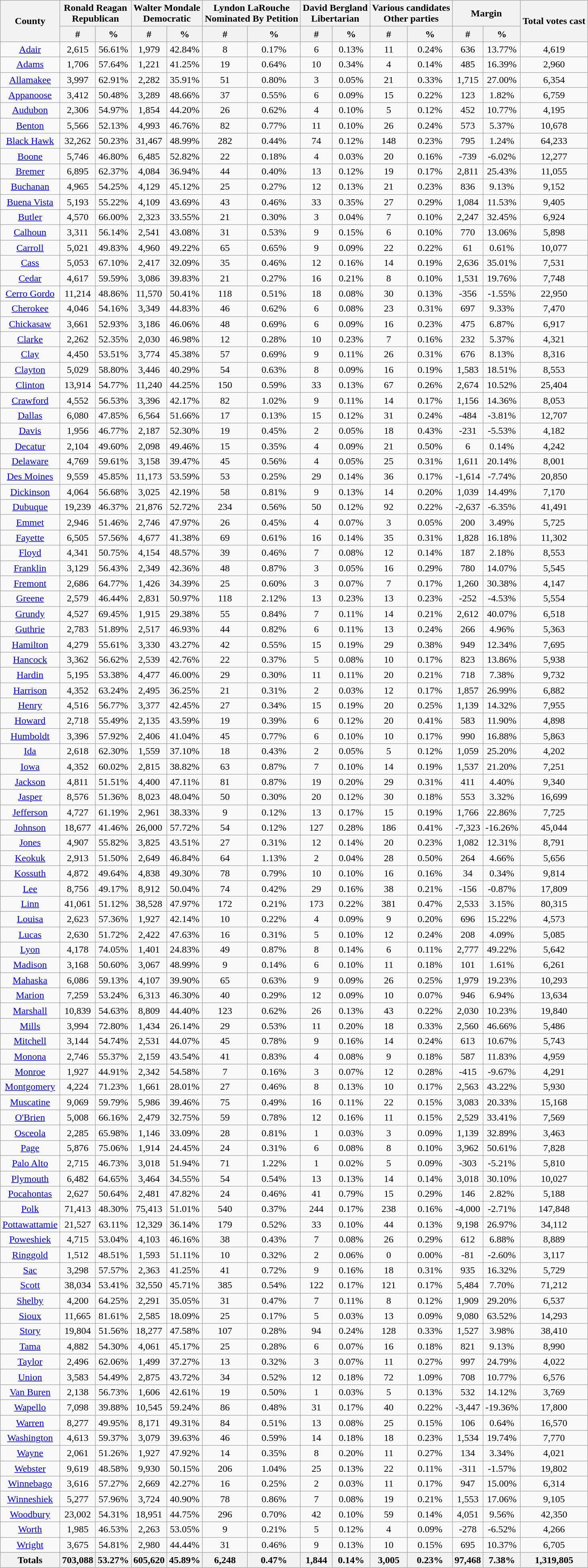<table class="wikitable sortable">
<tr>
<th rowspan="2">County</th>
<th colspan="2">Ronald Reagan<br>Republican</th>
<th colspan="2">Walter Mondale<br>Democratic</th>
<th colspan="2">Lyndon LaRouche<br>Nominated By Petition</th>
<th colspan="2">David Bergland<br>Libertarian</th>
<th colspan="2">Various candidates<br>Other parties</th>
<th colspan="2">Margin</th>
<th rowspan="2">Total votes cast</th>
</tr>
<tr style="text-align:center;">
<th data-sort-type="number">#</th>
<th data-sort-type="number">%</th>
<th data-sort-type="number">#</th>
<th data-sort-type="number">%</th>
<th data-sort-type="number">#</th>
<th data-sort-type="number">%</th>
<th data-sort-type="number">#</th>
<th data-sort-type="number">%</th>
<th data-sort-type="number">#</th>
<th data-sort-type="number">%</th>
<th data-sort-type="number">#</th>
<th data-sort-type="number">%</th>
</tr>
<tr style="text-align:center;">
<td><a href='#'>Adair</a></td>
<td>2,615</td>
<td>56.61%</td>
<td>1,979</td>
<td>42.84%</td>
<td>8</td>
<td>0.17%</td>
<td>6</td>
<td>0.13%</td>
<td>11</td>
<td>0.24%</td>
<td>636</td>
<td>13.77%</td>
<td>4,619</td>
</tr>
<tr style="text-align:center;">
<td><a href='#'>Adams</a></td>
<td>1,706</td>
<td>57.64%</td>
<td>1,221</td>
<td>41.25%</td>
<td>19</td>
<td>0.64%</td>
<td>10</td>
<td>0.34%</td>
<td>4</td>
<td>0.14%</td>
<td>485</td>
<td>16.39%</td>
<td>2,960</td>
</tr>
<tr style="text-align:center;">
<td><a href='#'>Allamakee</a></td>
<td>3,997</td>
<td>62.91%</td>
<td>2,282</td>
<td>35.91%</td>
<td>51</td>
<td>0.80%</td>
<td>3</td>
<td>0.05%</td>
<td>21</td>
<td>0.33%</td>
<td>1,715</td>
<td>27.00%</td>
<td>6,354</td>
</tr>
<tr style="text-align:center;">
<td><a href='#'>Appanoose</a></td>
<td>3,412</td>
<td>50.48%</td>
<td>3,289</td>
<td>48.66%</td>
<td>37</td>
<td>0.55%</td>
<td>6</td>
<td>0.09%</td>
<td>15</td>
<td>0.22%</td>
<td>123</td>
<td>1.82%</td>
<td>6,759</td>
</tr>
<tr style="text-align:center;">
<td><a href='#'>Audubon</a></td>
<td>2,306</td>
<td>54.97%</td>
<td>1,854</td>
<td>44.20%</td>
<td>26</td>
<td>0.62%</td>
<td>4</td>
<td>0.10%</td>
<td>5</td>
<td>0.12%</td>
<td>452</td>
<td>10.77%</td>
<td>4,195</td>
</tr>
<tr style="text-align:center;">
<td><a href='#'>Benton</a></td>
<td>5,566</td>
<td>52.13%</td>
<td>4,993</td>
<td>46.76%</td>
<td>82</td>
<td>0.77%</td>
<td>11</td>
<td>0.10%</td>
<td>26</td>
<td>0.24%</td>
<td>573</td>
<td>5.37%</td>
<td>10,678</td>
</tr>
<tr style="text-align:center;">
<td><a href='#'>Black Hawk</a></td>
<td>32,262</td>
<td>50.23%</td>
<td>31,467</td>
<td>48.99%</td>
<td>282</td>
<td>0.44%</td>
<td>74</td>
<td>0.12%</td>
<td>148</td>
<td>0.23%</td>
<td>795</td>
<td>1.24%</td>
<td>64,233</td>
</tr>
<tr style="text-align:center;">
<td><a href='#'>Boone</a></td>
<td>5,746</td>
<td>46.80%</td>
<td>6,485</td>
<td>52.82%</td>
<td>22</td>
<td>0.18%</td>
<td>4</td>
<td>0.03%</td>
<td>20</td>
<td>0.16%</td>
<td>-739</td>
<td>-6.02%</td>
<td>12,277</td>
</tr>
<tr style="text-align:center;">
<td><a href='#'>Bremer</a></td>
<td>6,895</td>
<td>62.37%</td>
<td>4,084</td>
<td>36.94%</td>
<td>44</td>
<td>0.40%</td>
<td>13</td>
<td>0.12%</td>
<td>19</td>
<td>0.17%</td>
<td>2,811</td>
<td>25.43%</td>
<td>11,055</td>
</tr>
<tr style="text-align:center;">
<td><a href='#'>Buchanan</a></td>
<td>4,965</td>
<td>54.25%</td>
<td>4,129</td>
<td>45.12%</td>
<td>25</td>
<td>0.27%</td>
<td>12</td>
<td>0.13%</td>
<td>21</td>
<td>0.23%</td>
<td>836</td>
<td>9.13%</td>
<td>9,152</td>
</tr>
<tr style="text-align:center;">
<td><a href='#'>Buena Vista</a></td>
<td>5,193</td>
<td>55.22%</td>
<td>4,109</td>
<td>43.69%</td>
<td>43</td>
<td>0.46%</td>
<td>33</td>
<td>0.35%</td>
<td>27</td>
<td>0.29%</td>
<td>1,084</td>
<td>11.53%</td>
<td>9,405</td>
</tr>
<tr style="text-align:center;">
<td><a href='#'>Butler</a></td>
<td>4,570</td>
<td>66.00%</td>
<td>2,323</td>
<td>33.55%</td>
<td>21</td>
<td>0.30%</td>
<td>3</td>
<td>0.04%</td>
<td>7</td>
<td>0.10%</td>
<td>2,247</td>
<td>32.45%</td>
<td>6,924</td>
</tr>
<tr style="text-align:center;">
<td><a href='#'>Calhoun</a></td>
<td>3,311</td>
<td>56.14%</td>
<td>2,541</td>
<td>43.08%</td>
<td>31</td>
<td>0.53%</td>
<td>9</td>
<td>0.15%</td>
<td>6</td>
<td>0.10%</td>
<td>770</td>
<td>13.06%</td>
<td>5,898</td>
</tr>
<tr style="text-align:center;">
<td><a href='#'>Carroll</a></td>
<td>5,021</td>
<td>49.83%</td>
<td>4,960</td>
<td>49.22%</td>
<td>65</td>
<td>0.65%</td>
<td>9</td>
<td>0.09%</td>
<td>22</td>
<td>0.22%</td>
<td>61</td>
<td>0.61%</td>
<td>10,077</td>
</tr>
<tr style="text-align:center;">
<td><a href='#'>Cass</a></td>
<td>5,053</td>
<td>67.10%</td>
<td>2,417</td>
<td>32.09%</td>
<td>35</td>
<td>0.46%</td>
<td>12</td>
<td>0.16%</td>
<td>14</td>
<td>0.19%</td>
<td>2,636</td>
<td>35.01%</td>
<td>7,531</td>
</tr>
<tr style="text-align:center;">
<td><a href='#'>Cedar</a></td>
<td>4,617</td>
<td>59.59%</td>
<td>3,086</td>
<td>39.83%</td>
<td>21</td>
<td>0.27%</td>
<td>16</td>
<td>0.21%</td>
<td>8</td>
<td>0.10%</td>
<td>1,531</td>
<td>19.76%</td>
<td>7,748</td>
</tr>
<tr style="text-align:center;">
<td><a href='#'>Cerro Gordo</a></td>
<td>11,214</td>
<td>48.86%</td>
<td>11,570</td>
<td>50.41%</td>
<td>118</td>
<td>0.51%</td>
<td>18</td>
<td>0.08%</td>
<td>30</td>
<td>0.13%</td>
<td>-356</td>
<td>-1.55%</td>
<td>22,950</td>
</tr>
<tr style="text-align:center;">
<td><a href='#'>Cherokee</a></td>
<td>4,046</td>
<td>54.16%</td>
<td>3,349</td>
<td>44.83%</td>
<td>46</td>
<td>0.62%</td>
<td>6</td>
<td>0.08%</td>
<td>23</td>
<td>0.31%</td>
<td>697</td>
<td>9.33%</td>
<td>7,470</td>
</tr>
<tr style="text-align:center;">
<td><a href='#'>Chickasaw</a></td>
<td>3,661</td>
<td>52.93%</td>
<td>3,186</td>
<td>46.06%</td>
<td>48</td>
<td>0.69%</td>
<td>6</td>
<td>0.09%</td>
<td>16</td>
<td>0.23%</td>
<td>475</td>
<td>6.87%</td>
<td>6,917</td>
</tr>
<tr style="text-align:center;">
<td><a href='#'>Clarke</a></td>
<td>2,262</td>
<td>52.35%</td>
<td>2,030</td>
<td>46.98%</td>
<td>12</td>
<td>0.28%</td>
<td>10</td>
<td>0.23%</td>
<td>7</td>
<td>0.16%</td>
<td>232</td>
<td>5.37%</td>
<td>4,321</td>
</tr>
<tr style="text-align:center;">
<td><a href='#'>Clay</a></td>
<td>4,450</td>
<td>53.51%</td>
<td>3,774</td>
<td>45.38%</td>
<td>57</td>
<td>0.69%</td>
<td>9</td>
<td>0.11%</td>
<td>26</td>
<td>0.31%</td>
<td>676</td>
<td>8.13%</td>
<td>8,316</td>
</tr>
<tr style="text-align:center;">
<td><a href='#'>Clayton</a></td>
<td>5,029</td>
<td>58.80%</td>
<td>3,446</td>
<td>40.29%</td>
<td>54</td>
<td>0.63%</td>
<td>8</td>
<td>0.09%</td>
<td>16</td>
<td>0.19%</td>
<td>1,583</td>
<td>18.51%</td>
<td>8,553</td>
</tr>
<tr style="text-align:center;">
<td><a href='#'>Clinton</a></td>
<td>13,914</td>
<td>54.77%</td>
<td>11,240</td>
<td>44.25%</td>
<td>150</td>
<td>0.59%</td>
<td>33</td>
<td>0.13%</td>
<td>67</td>
<td>0.26%</td>
<td>2,674</td>
<td>10.52%</td>
<td>25,404</td>
</tr>
<tr style="text-align:center;">
<td><a href='#'>Crawford</a></td>
<td>4,552</td>
<td>56.53%</td>
<td>3,396</td>
<td>42.17%</td>
<td>82</td>
<td>1.02%</td>
<td>9</td>
<td>0.11%</td>
<td>14</td>
<td>0.17%</td>
<td>1,156</td>
<td>14.36%</td>
<td>8,053</td>
</tr>
<tr style="text-align:center;">
<td><a href='#'>Dallas</a></td>
<td>6,080</td>
<td>47.85%</td>
<td>6,564</td>
<td>51.66%</td>
<td>17</td>
<td>0.13%</td>
<td>15</td>
<td>0.12%</td>
<td>31</td>
<td>0.24%</td>
<td>-484</td>
<td>-3.81%</td>
<td>12,707</td>
</tr>
<tr style="text-align:center;">
<td><a href='#'>Davis</a></td>
<td>1,956</td>
<td>46.77%</td>
<td>2,187</td>
<td>52.30%</td>
<td>19</td>
<td>0.45%</td>
<td>2</td>
<td>0.05%</td>
<td>18</td>
<td>0.43%</td>
<td>-231</td>
<td>-5.53%</td>
<td>4,182</td>
</tr>
<tr style="text-align:center;">
<td><a href='#'>Decatur</a></td>
<td>2,104</td>
<td>49.60%</td>
<td>2,098</td>
<td>49.46%</td>
<td>15</td>
<td>0.35%</td>
<td>4</td>
<td>0.09%</td>
<td>21</td>
<td>0.50%</td>
<td>6</td>
<td>0.14%</td>
<td>4,242</td>
</tr>
<tr style="text-align:center;">
<td><a href='#'>Delaware</a></td>
<td>4,769</td>
<td>59.61%</td>
<td>3,158</td>
<td>39.47%</td>
<td>45</td>
<td>0.56%</td>
<td>4</td>
<td>0.05%</td>
<td>25</td>
<td>0.31%</td>
<td>1,611</td>
<td>20.14%</td>
<td>8,001</td>
</tr>
<tr style="text-align:center;">
<td><a href='#'>Des Moines</a></td>
<td>9,559</td>
<td>45.85%</td>
<td>11,173</td>
<td>53.59%</td>
<td>53</td>
<td>0.25%</td>
<td>29</td>
<td>0.14%</td>
<td>36</td>
<td>0.17%</td>
<td>-1,614</td>
<td>-7.74%</td>
<td>20,850</td>
</tr>
<tr style="text-align:center;">
<td><a href='#'>Dickinson</a></td>
<td>4,064</td>
<td>56.68%</td>
<td>3,025</td>
<td>42.19%</td>
<td>58</td>
<td>0.81%</td>
<td>9</td>
<td>0.13%</td>
<td>14</td>
<td>0.20%</td>
<td>1,039</td>
<td>14.49%</td>
<td>7,170</td>
</tr>
<tr style="text-align:center;">
<td><a href='#'>Dubuque</a></td>
<td>19,239</td>
<td>46.37%</td>
<td>21,876</td>
<td>52.72%</td>
<td>234</td>
<td>0.56%</td>
<td>50</td>
<td>0.12%</td>
<td>92</td>
<td>0.22%</td>
<td>-2,637</td>
<td>-6.35%</td>
<td>41,491</td>
</tr>
<tr style="text-align:center;">
<td><a href='#'>Emmet</a></td>
<td>2,946</td>
<td>51.46%</td>
<td>2,746</td>
<td>47.97%</td>
<td>26</td>
<td>0.45%</td>
<td>4</td>
<td>0.07%</td>
<td>3</td>
<td>0.05%</td>
<td>200</td>
<td>3.49%</td>
<td>5,725</td>
</tr>
<tr style="text-align:center;">
<td><a href='#'>Fayette</a></td>
<td>6,505</td>
<td>57.56%</td>
<td>4,677</td>
<td>41.38%</td>
<td>69</td>
<td>0.61%</td>
<td>16</td>
<td>0.14%</td>
<td>35</td>
<td>0.31%</td>
<td>1,828</td>
<td>16.18%</td>
<td>11,302</td>
</tr>
<tr style="text-align:center;">
<td><a href='#'>Floyd</a></td>
<td>4,341</td>
<td>50.75%</td>
<td>4,154</td>
<td>48.57%</td>
<td>39</td>
<td>0.46%</td>
<td>7</td>
<td>0.08%</td>
<td>12</td>
<td>0.14%</td>
<td>187</td>
<td>2.18%</td>
<td>8,553</td>
</tr>
<tr style="text-align:center;">
<td><a href='#'>Franklin</a></td>
<td>3,129</td>
<td>56.43%</td>
<td>2,349</td>
<td>42.36%</td>
<td>48</td>
<td>0.87%</td>
<td>3</td>
<td>0.05%</td>
<td>16</td>
<td>0.29%</td>
<td>780</td>
<td>14.07%</td>
<td>5,545</td>
</tr>
<tr style="text-align:center;">
<td><a href='#'>Fremont</a></td>
<td>2,686</td>
<td>64.77%</td>
<td>1,426</td>
<td>34.39%</td>
<td>25</td>
<td>0.60%</td>
<td>3</td>
<td>0.07%</td>
<td>7</td>
<td>0.17%</td>
<td>1,260</td>
<td>30.38%</td>
<td>4,147</td>
</tr>
<tr style="text-align:center;">
<td><a href='#'>Greene</a></td>
<td>2,579</td>
<td>46.44%</td>
<td>2,831</td>
<td>50.97%</td>
<td>118</td>
<td>2.12%</td>
<td>13</td>
<td>0.23%</td>
<td>13</td>
<td>0.23%</td>
<td>-252</td>
<td>-4.53%</td>
<td>5,554</td>
</tr>
<tr style="text-align:center;">
<td><a href='#'>Grundy</a></td>
<td>4,527</td>
<td>69.45%</td>
<td>1,915</td>
<td>29.38%</td>
<td>55</td>
<td>0.84%</td>
<td>7</td>
<td>0.11%</td>
<td>14</td>
<td>0.21%</td>
<td>2,612</td>
<td>40.07%</td>
<td>6,518</td>
</tr>
<tr style="text-align:center;">
<td><a href='#'>Guthrie</a></td>
<td>2,783</td>
<td>51.89%</td>
<td>2,517</td>
<td>46.93%</td>
<td>44</td>
<td>0.82%</td>
<td>6</td>
<td>0.11%</td>
<td>13</td>
<td>0.24%</td>
<td>266</td>
<td>4.96%</td>
<td>5,363</td>
</tr>
<tr style="text-align:center;">
<td><a href='#'>Hamilton</a></td>
<td>4,279</td>
<td>55.61%</td>
<td>3,330</td>
<td>43.27%</td>
<td>42</td>
<td>0.55%</td>
<td>15</td>
<td>0.19%</td>
<td>29</td>
<td>0.38%</td>
<td>949</td>
<td>12.34%</td>
<td>7,695</td>
</tr>
<tr style="text-align:center;">
<td><a href='#'>Hancock</a></td>
<td>3,362</td>
<td>56.62%</td>
<td>2,539</td>
<td>42.76%</td>
<td>22</td>
<td>0.37%</td>
<td>5</td>
<td>0.08%</td>
<td>10</td>
<td>0.17%</td>
<td>823</td>
<td>13.86%</td>
<td>5,938</td>
</tr>
<tr style="text-align:center;">
<td><a href='#'>Hardin</a></td>
<td>5,195</td>
<td>53.38%</td>
<td>4,477</td>
<td>46.00%</td>
<td>29</td>
<td>0.30%</td>
<td>11</td>
<td>0.11%</td>
<td>20</td>
<td>0.21%</td>
<td>718</td>
<td>7.38%</td>
<td>9,732</td>
</tr>
<tr style="text-align:center;">
<td><a href='#'>Harrison</a></td>
<td>4,352</td>
<td>63.24%</td>
<td>2,495</td>
<td>36.25%</td>
<td>21</td>
<td>0.31%</td>
<td>2</td>
<td>0.03%</td>
<td>12</td>
<td>0.17%</td>
<td>1,857</td>
<td>26.99%</td>
<td>6,882</td>
</tr>
<tr style="text-align:center;">
<td><a href='#'>Henry</a></td>
<td>4,516</td>
<td>56.77%</td>
<td>3,377</td>
<td>42.45%</td>
<td>27</td>
<td>0.34%</td>
<td>15</td>
<td>0.19%</td>
<td>20</td>
<td>0.25%</td>
<td>1,139</td>
<td>14.32%</td>
<td>7,955</td>
</tr>
<tr style="text-align:center;">
<td><a href='#'>Howard</a></td>
<td>2,718</td>
<td>55.49%</td>
<td>2,135</td>
<td>43.59%</td>
<td>19</td>
<td>0.39%</td>
<td>6</td>
<td>0.12%</td>
<td>20</td>
<td>0.41%</td>
<td>583</td>
<td>11.90%</td>
<td>4,898</td>
</tr>
<tr style="text-align:center;">
<td><a href='#'>Humboldt</a></td>
<td>3,396</td>
<td>57.92%</td>
<td>2,406</td>
<td>41.04%</td>
<td>45</td>
<td>0.77%</td>
<td>6</td>
<td>0.10%</td>
<td>10</td>
<td>0.17%</td>
<td>990</td>
<td>16.88%</td>
<td>5,863</td>
</tr>
<tr style="text-align:center;">
<td><a href='#'>Ida</a></td>
<td>2,618</td>
<td>62.30%</td>
<td>1,559</td>
<td>37.10%</td>
<td>18</td>
<td>0.43%</td>
<td>2</td>
<td>0.05%</td>
<td>5</td>
<td>0.12%</td>
<td>1,059</td>
<td>25.20%</td>
<td>4,202</td>
</tr>
<tr style="text-align:center;">
<td><a href='#'>Iowa</a></td>
<td>4,352</td>
<td>60.02%</td>
<td>2,815</td>
<td>38.82%</td>
<td>63</td>
<td>0.87%</td>
<td>7</td>
<td>0.10%</td>
<td>14</td>
<td>0.19%</td>
<td>1,537</td>
<td>21.20%</td>
<td>7,251</td>
</tr>
<tr style="text-align:center;">
<td><a href='#'>Jackson</a></td>
<td>4,811</td>
<td>51.51%</td>
<td>4,400</td>
<td>47.11%</td>
<td>81</td>
<td>0.87%</td>
<td>19</td>
<td>0.20%</td>
<td>29</td>
<td>0.31%</td>
<td>411</td>
<td>4.40%</td>
<td>9,340</td>
</tr>
<tr style="text-align:center;">
<td><a href='#'>Jasper</a></td>
<td>8,576</td>
<td>51.36%</td>
<td>8,023</td>
<td>48.04%</td>
<td>50</td>
<td>0.30%</td>
<td>20</td>
<td>0.12%</td>
<td>30</td>
<td>0.18%</td>
<td>553</td>
<td>3.32%</td>
<td>16,699</td>
</tr>
<tr style="text-align:center;">
<td><a href='#'>Jefferson</a></td>
<td>4,727</td>
<td>61.19%</td>
<td>2,961</td>
<td>38.33%</td>
<td>9</td>
<td>0.12%</td>
<td>13</td>
<td>0.17%</td>
<td>15</td>
<td>0.19%</td>
<td>1,766</td>
<td>22.86%</td>
<td>7,725</td>
</tr>
<tr style="text-align:center;">
<td><a href='#'>Johnson</a></td>
<td>18,677</td>
<td>41.46%</td>
<td>26,000</td>
<td>57.72%</td>
<td>54</td>
<td>0.12%</td>
<td>127</td>
<td>0.28%</td>
<td>186</td>
<td>0.41%</td>
<td>-7,323</td>
<td>-16.26%</td>
<td>45,044</td>
</tr>
<tr style="text-align:center;">
<td><a href='#'>Jones</a></td>
<td>4,907</td>
<td>55.82%</td>
<td>3,825</td>
<td>43.51%</td>
<td>27</td>
<td>0.31%</td>
<td>12</td>
<td>0.14%</td>
<td>20</td>
<td>0.23%</td>
<td>1,082</td>
<td>12.31%</td>
<td>8,791</td>
</tr>
<tr style="text-align:center;">
<td><a href='#'>Keokuk</a></td>
<td>2,913</td>
<td>51.50%</td>
<td>2,649</td>
<td>46.84%</td>
<td>64</td>
<td>1.13%</td>
<td>2</td>
<td>0.04%</td>
<td>28</td>
<td>0.50%</td>
<td>264</td>
<td>4.66%</td>
<td>5,656</td>
</tr>
<tr style="text-align:center;">
<td><a href='#'>Kossuth</a></td>
<td>4,872</td>
<td>49.64%</td>
<td>4,838</td>
<td>49.30%</td>
<td>78</td>
<td>0.79%</td>
<td>10</td>
<td>0.10%</td>
<td>16</td>
<td>0.16%</td>
<td>34</td>
<td>0.34%</td>
<td>9,814</td>
</tr>
<tr style="text-align:center;">
<td><a href='#'>Lee</a></td>
<td>8,756</td>
<td>49.17%</td>
<td>8,912</td>
<td>50.04%</td>
<td>74</td>
<td>0.42%</td>
<td>29</td>
<td>0.16%</td>
<td>38</td>
<td>0.21%</td>
<td>-156</td>
<td>-0.87%</td>
<td>17,809</td>
</tr>
<tr style="text-align:center;">
<td><a href='#'>Linn</a></td>
<td>41,061</td>
<td>51.12%</td>
<td>38,528</td>
<td>47.97%</td>
<td>172</td>
<td>0.21%</td>
<td>173</td>
<td>0.22%</td>
<td>381</td>
<td>0.47%</td>
<td>2,533</td>
<td>3.15%</td>
<td>80,315</td>
</tr>
<tr style="text-align:center;">
<td><a href='#'>Louisa</a></td>
<td>2,623</td>
<td>57.36%</td>
<td>1,927</td>
<td>42.14%</td>
<td>10</td>
<td>0.22%</td>
<td>4</td>
<td>0.09%</td>
<td>9</td>
<td>0.20%</td>
<td>696</td>
<td>15.22%</td>
<td>4,573</td>
</tr>
<tr style="text-align:center;">
<td><a href='#'>Lucas</a></td>
<td>2,630</td>
<td>51.72%</td>
<td>2,422</td>
<td>47.63%</td>
<td>16</td>
<td>0.31%</td>
<td>5</td>
<td>0.10%</td>
<td>12</td>
<td>0.24%</td>
<td>208</td>
<td>4.09%</td>
<td>5,085</td>
</tr>
<tr style="text-align:center;">
<td><a href='#'>Lyon</a></td>
<td>4,178</td>
<td>74.05%</td>
<td>1,401</td>
<td>24.83%</td>
<td>49</td>
<td>0.87%</td>
<td>8</td>
<td>0.14%</td>
<td>6</td>
<td>0.11%</td>
<td>2,777</td>
<td>49.22%</td>
<td>5,642</td>
</tr>
<tr style="text-align:center;">
<td><a href='#'>Madison</a></td>
<td>3,168</td>
<td>50.60%</td>
<td>3,067</td>
<td>48.99%</td>
<td>9</td>
<td>0.14%</td>
<td>6</td>
<td>0.10%</td>
<td>11</td>
<td>0.18%</td>
<td>101</td>
<td>1.61%</td>
<td>6,261</td>
</tr>
<tr style="text-align:center;">
<td><a href='#'>Mahaska</a></td>
<td>6,086</td>
<td>59.13%</td>
<td>4,107</td>
<td>39.90%</td>
<td>65</td>
<td>0.63%</td>
<td>9</td>
<td>0.09%</td>
<td>26</td>
<td>0.25%</td>
<td>1,979</td>
<td>19.23%</td>
<td>10,293</td>
</tr>
<tr style="text-align:center;">
<td><a href='#'>Marion</a></td>
<td>7,259</td>
<td>53.24%</td>
<td>6,313</td>
<td>46.30%</td>
<td>40</td>
<td>0.29%</td>
<td>12</td>
<td>0.09%</td>
<td>10</td>
<td>0.07%</td>
<td>946</td>
<td>6.94%</td>
<td>13,634</td>
</tr>
<tr style="text-align:center;">
<td><a href='#'>Marshall</a></td>
<td>10,839</td>
<td>54.63%</td>
<td>8,809</td>
<td>44.40%</td>
<td>123</td>
<td>0.62%</td>
<td>26</td>
<td>0.13%</td>
<td>43</td>
<td>0.22%</td>
<td>2,030</td>
<td>10.23%</td>
<td>19,840</td>
</tr>
<tr style="text-align:center;">
<td><a href='#'>Mills</a></td>
<td>3,994</td>
<td>72.80%</td>
<td>1,434</td>
<td>26.14%</td>
<td>29</td>
<td>0.53%</td>
<td>11</td>
<td>0.20%</td>
<td>18</td>
<td>0.33%</td>
<td>2,560</td>
<td>46.66%</td>
<td>5,486</td>
</tr>
<tr style="text-align:center;">
<td><a href='#'>Mitchell</a></td>
<td>3,144</td>
<td>54.74%</td>
<td>2,531</td>
<td>44.07%</td>
<td>45</td>
<td>0.78%</td>
<td>9</td>
<td>0.16%</td>
<td>14</td>
<td>0.24%</td>
<td>613</td>
<td>10.67%</td>
<td>5,743</td>
</tr>
<tr style="text-align:center;">
<td><a href='#'>Monona</a></td>
<td>2,746</td>
<td>55.37%</td>
<td>2,159</td>
<td>43.54%</td>
<td>41</td>
<td>0.83%</td>
<td>4</td>
<td>0.08%</td>
<td>9</td>
<td>0.18%</td>
<td>587</td>
<td>11.83%</td>
<td>4,959</td>
</tr>
<tr style="text-align:center;">
<td><a href='#'>Monroe</a></td>
<td>1,927</td>
<td>44.91%</td>
<td>2,342</td>
<td>54.58%</td>
<td>7</td>
<td>0.16%</td>
<td>3</td>
<td>0.07%</td>
<td>12</td>
<td>0.28%</td>
<td>-415</td>
<td>-9.67%</td>
<td>4,291</td>
</tr>
<tr style="text-align:center;">
<td><a href='#'>Montgomery</a></td>
<td>4,224</td>
<td>71.23%</td>
<td>1,661</td>
<td>28.01%</td>
<td>27</td>
<td>0.46%</td>
<td>8</td>
<td>0.13%</td>
<td>10</td>
<td>0.17%</td>
<td>2,563</td>
<td>43.22%</td>
<td>5,930</td>
</tr>
<tr style="text-align:center;">
<td><a href='#'>Muscatine</a></td>
<td>9,069</td>
<td>59.79%</td>
<td>5,986</td>
<td>39.46%</td>
<td>75</td>
<td>0.49%</td>
<td>16</td>
<td>0.11%</td>
<td>22</td>
<td>0.15%</td>
<td>3,083</td>
<td>20.33%</td>
<td>15,168</td>
</tr>
<tr style="text-align:center;">
<td><a href='#'>O'Brien</a></td>
<td>5,008</td>
<td>66.16%</td>
<td>2,479</td>
<td>32.75%</td>
<td>59</td>
<td>0.78%</td>
<td>12</td>
<td>0.16%</td>
<td>11</td>
<td>0.15%</td>
<td>2,529</td>
<td>33.41%</td>
<td>7,569</td>
</tr>
<tr style="text-align:center;">
<td><a href='#'>Osceola</a></td>
<td>2,285</td>
<td>65.98%</td>
<td>1,146</td>
<td>33.09%</td>
<td>28</td>
<td>0.81%</td>
<td>1</td>
<td>0.03%</td>
<td>3</td>
<td>0.09%</td>
<td>1,139</td>
<td>32.89%</td>
<td>3,463</td>
</tr>
<tr style="text-align:center;">
<td><a href='#'>Page</a></td>
<td>5,876</td>
<td>75.06%</td>
<td>1,914</td>
<td>24.45%</td>
<td>24</td>
<td>0.31%</td>
<td>6</td>
<td>0.08%</td>
<td>8</td>
<td>0.10%</td>
<td>3,962</td>
<td>50.61%</td>
<td>7,828</td>
</tr>
<tr style="text-align:center;">
<td><a href='#'>Palo Alto</a></td>
<td>2,715</td>
<td>46.73%</td>
<td>3,018</td>
<td>51.94%</td>
<td>71</td>
<td>1.22%</td>
<td>1</td>
<td>0.02%</td>
<td>5</td>
<td>0.09%</td>
<td>-303</td>
<td>-5.21%</td>
<td>5,810</td>
</tr>
<tr style="text-align:center;">
<td><a href='#'>Plymouth</a></td>
<td>6,482</td>
<td>64.65%</td>
<td>3,464</td>
<td>34.55%</td>
<td>54</td>
<td>0.54%</td>
<td>13</td>
<td>0.13%</td>
<td>14</td>
<td>0.14%</td>
<td>3,018</td>
<td>30.10%</td>
<td>10,027</td>
</tr>
<tr style="text-align:center;">
<td><a href='#'>Pocahontas</a></td>
<td>2,627</td>
<td>50.64%</td>
<td>2,481</td>
<td>47.82%</td>
<td>24</td>
<td>0.46%</td>
<td>41</td>
<td>0.79%</td>
<td>15</td>
<td>0.29%</td>
<td>146</td>
<td>2.82%</td>
<td>5,188</td>
</tr>
<tr style="text-align:center;">
<td><a href='#'>Polk</a></td>
<td>71,413</td>
<td>48.30%</td>
<td>75,413</td>
<td>51.01%</td>
<td>540</td>
<td>0.37%</td>
<td>244</td>
<td>0.17%</td>
<td>238</td>
<td>0.16%</td>
<td>-4,000</td>
<td>-2.71%</td>
<td>147,848</td>
</tr>
<tr style="text-align:center;">
<td><a href='#'>Pottawattamie</a></td>
<td>21,527</td>
<td>63.11%</td>
<td>12,329</td>
<td>36.14%</td>
<td>179</td>
<td>0.52%</td>
<td>33</td>
<td>0.10%</td>
<td>44</td>
<td>0.13%</td>
<td>9,198</td>
<td>26.97%</td>
<td>34,112</td>
</tr>
<tr style="text-align:center;">
<td><a href='#'>Poweshiek</a></td>
<td>4,715</td>
<td>53.04%</td>
<td>4,103</td>
<td>46.16%</td>
<td>38</td>
<td>0.43%</td>
<td>7</td>
<td>0.08%</td>
<td>26</td>
<td>0.29%</td>
<td>612</td>
<td>6.88%</td>
<td>8,889</td>
</tr>
<tr style="text-align:center;">
<td><a href='#'>Ringgold</a></td>
<td>1,512</td>
<td>48.51%</td>
<td>1,593</td>
<td>51.11%</td>
<td>10</td>
<td>0.32%</td>
<td>2</td>
<td>0.06%</td>
<td>0</td>
<td>0.00%</td>
<td>-81</td>
<td>-2.60%</td>
<td>3,117</td>
</tr>
<tr style="text-align:center;">
<td><a href='#'>Sac</a></td>
<td>3,298</td>
<td>57.57%</td>
<td>2,363</td>
<td>41.25%</td>
<td>41</td>
<td>0.72%</td>
<td>9</td>
<td>0.16%</td>
<td>18</td>
<td>0.31%</td>
<td>935</td>
<td>16.32%</td>
<td>5,729</td>
</tr>
<tr style="text-align:center;">
<td><a href='#'>Scott</a></td>
<td>38,034</td>
<td>53.41%</td>
<td>32,550</td>
<td>45.71%</td>
<td>385</td>
<td>0.54%</td>
<td>122</td>
<td>0.17%</td>
<td>121</td>
<td>0.17%</td>
<td>5,484</td>
<td>7.70%</td>
<td>71,212</td>
</tr>
<tr style="text-align:center;">
<td><a href='#'>Shelby</a></td>
<td>4,200</td>
<td>64.25%</td>
<td>2,291</td>
<td>35.05%</td>
<td>31</td>
<td>0.47%</td>
<td>7</td>
<td>0.11%</td>
<td>8</td>
<td>0.12%</td>
<td>1,909</td>
<td>29.20%</td>
<td>6,537</td>
</tr>
<tr style="text-align:center;">
<td><a href='#'>Sioux</a></td>
<td>11,665</td>
<td>81.61%</td>
<td>2,585</td>
<td>18.09%</td>
<td>25</td>
<td>0.17%</td>
<td>5</td>
<td>0.03%</td>
<td>13</td>
<td>0.09%</td>
<td>9,080</td>
<td>63.52%</td>
<td>14,293</td>
</tr>
<tr style="text-align:center;">
<td><a href='#'>Story</a></td>
<td>19,804</td>
<td>51.56%</td>
<td>18,277</td>
<td>47.58%</td>
<td>107</td>
<td>0.28%</td>
<td>94</td>
<td>0.24%</td>
<td>128</td>
<td>0.33%</td>
<td>1,527</td>
<td>3.98%</td>
<td>38,410</td>
</tr>
<tr style="text-align:center;">
<td><a href='#'>Tama</a></td>
<td>4,882</td>
<td>54.30%</td>
<td>4,061</td>
<td>45.17%</td>
<td>25</td>
<td>0.28%</td>
<td>6</td>
<td>0.07%</td>
<td>16</td>
<td>0.18%</td>
<td>821</td>
<td>9.13%</td>
<td>8,990</td>
</tr>
<tr style="text-align:center;">
<td><a href='#'>Taylor</a></td>
<td>2,496</td>
<td>62.06%</td>
<td>1,499</td>
<td>37.27%</td>
<td>13</td>
<td>0.32%</td>
<td>3</td>
<td>0.07%</td>
<td>11</td>
<td>0.27%</td>
<td>997</td>
<td>24.79%</td>
<td>4,022</td>
</tr>
<tr style="text-align:center;">
<td><a href='#'>Union</a></td>
<td>3,583</td>
<td>54.49%</td>
<td>2,875</td>
<td>43.72%</td>
<td>34</td>
<td>0.52%</td>
<td>12</td>
<td>0.18%</td>
<td>72</td>
<td>1.09%</td>
<td>708</td>
<td>10.77%</td>
<td>6,576</td>
</tr>
<tr style="text-align:center;">
<td><a href='#'>Van Buren</a></td>
<td>2,138</td>
<td>56.73%</td>
<td>1,606</td>
<td>42.61%</td>
<td>19</td>
<td>0.50%</td>
<td>1</td>
<td>0.03%</td>
<td>5</td>
<td>0.13%</td>
<td>532</td>
<td>14.12%</td>
<td>3,769</td>
</tr>
<tr style="text-align:center;">
<td><a href='#'>Wapello</a></td>
<td>7,098</td>
<td>39.88%</td>
<td>10,545</td>
<td>59.24%</td>
<td>86</td>
<td>0.48%</td>
<td>31</td>
<td>0.17%</td>
<td>40</td>
<td>0.22%</td>
<td>-3,447</td>
<td>-19.36%</td>
<td>17,800</td>
</tr>
<tr style="text-align:center;">
<td><a href='#'>Warren</a></td>
<td>8,277</td>
<td>49.95%</td>
<td>8,171</td>
<td>49.31%</td>
<td>84</td>
<td>0.51%</td>
<td>13</td>
<td>0.08%</td>
<td>25</td>
<td>0.15%</td>
<td>106</td>
<td>0.64%</td>
<td>16,570</td>
</tr>
<tr style="text-align:center;">
<td><a href='#'>Washington</a></td>
<td>4,613</td>
<td>59.37%</td>
<td>3,079</td>
<td>39.63%</td>
<td>46</td>
<td>0.59%</td>
<td>14</td>
<td>0.18%</td>
<td>18</td>
<td>0.23%</td>
<td>1,534</td>
<td>19.74%</td>
<td>7,770</td>
</tr>
<tr style="text-align:center;">
<td><a href='#'>Wayne</a></td>
<td>2,061</td>
<td>51.26%</td>
<td>1,927</td>
<td>47.92%</td>
<td>14</td>
<td>0.35%</td>
<td>8</td>
<td>0.20%</td>
<td>11</td>
<td>0.27%</td>
<td>134</td>
<td>3.34%</td>
<td>4,021</td>
</tr>
<tr style="text-align:center;">
<td><a href='#'>Webster</a></td>
<td>9,619</td>
<td>48.58%</td>
<td>9,930</td>
<td>50.15%</td>
<td>206</td>
<td>1.04%</td>
<td>25</td>
<td>0.13%</td>
<td>22</td>
<td>0.11%</td>
<td>-311</td>
<td>-1.57%</td>
<td>19,802</td>
</tr>
<tr style="text-align:center;">
<td><a href='#'>Winnebago</a></td>
<td>3,616</td>
<td>57.27%</td>
<td>2,669</td>
<td>42.27%</td>
<td>16</td>
<td>0.25%</td>
<td>2</td>
<td>0.03%</td>
<td>11</td>
<td>0.17%</td>
<td>947</td>
<td>15.00%</td>
<td>6,314</td>
</tr>
<tr style="text-align:center;">
<td><a href='#'>Winneshiek</a></td>
<td>5,277</td>
<td>57.96%</td>
<td>3,724</td>
<td>40.90%</td>
<td>78</td>
<td>0.86%</td>
<td>7</td>
<td>0.08%</td>
<td>19</td>
<td>0.21%</td>
<td>1,553</td>
<td>17.06%</td>
<td>9,105</td>
</tr>
<tr style="text-align:center;">
<td><a href='#'>Woodbury</a></td>
<td>23,002</td>
<td>54.31%</td>
<td>18,951</td>
<td>44.75%</td>
<td>296</td>
<td>0.70%</td>
<td>42</td>
<td>0.10%</td>
<td>59</td>
<td>0.14%</td>
<td>4,051</td>
<td>9.56%</td>
<td>42,350</td>
</tr>
<tr style="text-align:center;">
<td><a href='#'>Worth</a></td>
<td>1,985</td>
<td>46.53%</td>
<td>2,263</td>
<td>53.05%</td>
<td>9</td>
<td>0.21%</td>
<td>5</td>
<td>0.12%</td>
<td>4</td>
<td>0.09%</td>
<td>-278</td>
<td>-6.52%</td>
<td>4,266</td>
</tr>
<tr style="text-align:center;">
<td><a href='#'>Wright</a></td>
<td>3,675</td>
<td>54.81%</td>
<td>2,980</td>
<td>44.44%</td>
<td>31</td>
<td>0.46%</td>
<td>9</td>
<td>0.13%</td>
<td>10</td>
<td>0.15%</td>
<td>695</td>
<td>10.37%</td>
<td>6,705</td>
</tr>
<tr style="text-align:center;">
<th>Totals</th>
<th>703,088</th>
<th>53.27%</th>
<th>605,620</th>
<th>45.89%</th>
<th>6,248</th>
<th>0.47%</th>
<th>1,844</th>
<th>0.14%</th>
<th>3,005</th>
<th>0.23%</th>
<th>97,468</th>
<th>7.38%</th>
<th>1,319,805</th>
</tr>
</table>
